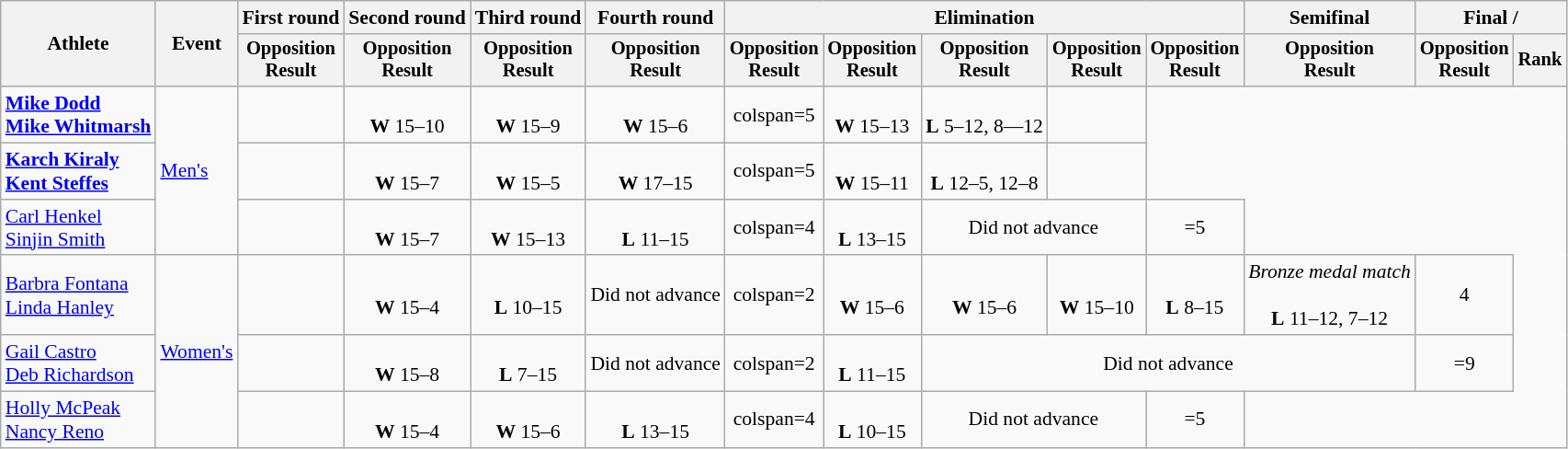<table class=wikitable style=font-size:90%;text-align:center>
<tr>
<th rowspan=2>Athlete</th>
<th rowspan=2>Event</th>
<th>First round</th>
<th>Second round</th>
<th>Third round</th>
<th>Fourth round</th>
<th colspan=5>Elimination</th>
<th>Semifinal</th>
<th colspan=2>Final / </th>
</tr>
<tr style=font-size:95%>
<th>Opposition<br>Result</th>
<th>Opposition<br>Result</th>
<th>Opposition<br>Result</th>
<th>Opposition<br>Result</th>
<th>Opposition<br>Result</th>
<th>Opposition<br>Result</th>
<th>Opposition<br>Result</th>
<th>Opposition<br>Result</th>
<th>Opposition<br>Result</th>
<th>Opposition<br>Result</th>
<th>Opposition<br>Result</th>
<th>Rank</th>
</tr>
<tr>
<td align=left><strong><a href='#'>Mike Dodd</a><br><a href='#'>Mike Whitmarsh</a></strong></td>
<td align=left rowspan=3><a href='#'>Men's</a></td>
<td></td>
<td><br><strong>W</strong> 15–10</td>
<td><br><strong>W</strong> 15–9</td>
<td><br><strong>W</strong> 15–6</td>
<td>colspan=5 </td>
<td><br><strong>W</strong> 15–13</td>
<td><br><strong>L</strong> 5–12, 8—12</td>
<td></td>
</tr>
<tr>
<td align=left><strong><a href='#'>Karch Kiraly</a><br><a href='#'>Kent Steffes</a></strong></td>
<td></td>
<td><br><strong>W</strong> 15–7</td>
<td><br><strong>W</strong> 15–5</td>
<td><br><strong>W</strong> 17–15</td>
<td>colspan=5 </td>
<td><br><strong>W</strong> 15–11</td>
<td><br><strong>L</strong> 12–5, 12–8</td>
<td></td>
</tr>
<tr>
<td align=left><a href='#'>Carl Henkel</a><br><a href='#'>Sinjin Smith</a></td>
<td></td>
<td><br><strong>W</strong> 15–7</td>
<td><br><strong>W</strong> 15–13</td>
<td><br><strong>L</strong> 11–15</td>
<td>colspan=4 </td>
<td><br><strong>L</strong> 13–15</td>
<td colspan=2>Did not advance</td>
<td>=5</td>
</tr>
<tr>
<td align=left><a href='#'>Barbra Fontana</a><br><a href='#'>Linda Hanley</a></td>
<td align=left rowspan=3><a href='#'>Women's</a></td>
<td></td>
<td><br><strong>W</strong> 15–4</td>
<td><br><strong>L</strong> 10–15</td>
<td>Did not advance</td>
<td>colspan=2 </td>
<td><br><strong>W</strong> 15–6</td>
<td><br><strong>W</strong> 15–6</td>
<td><br><strong>W</strong> 15–10</td>
<td><br><strong>L</strong> 8–15</td>
<td><em>Bronze medal match</em><br><br><strong>L</strong> 11–12, 7–12</td>
<td>4</td>
</tr>
<tr>
<td align=left><a href='#'>Gail Castro</a><br><a href='#'>Deb Richardson</a></td>
<td></td>
<td><br><strong>W</strong> 15–8</td>
<td><br><strong>L</strong> 7–15</td>
<td>Did not advance</td>
<td>colspan=2 </td>
<td><br><strong>L</strong> 11–15</td>
<td colspan=4>Did not advance</td>
<td>=9</td>
</tr>
<tr>
<td align=left><a href='#'>Holly McPeak</a><br><a href='#'>Nancy Reno</a></td>
<td></td>
<td><br><strong>W</strong> 15–4</td>
<td><br><strong>W</strong> 15–6</td>
<td><br><strong>L</strong> 13–15</td>
<td>colspan=4 </td>
<td><br><strong>L</strong> 10–15</td>
<td colspan=2>Did not advance</td>
<td>=5</td>
</tr>
</table>
